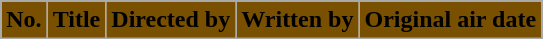<table class="wikitable plainrowheaders" style="background:#fff;">
<tr>
<th style="background:#785000;">No.</th>
<th style="background:#785000;">Title</th>
<th style="background:#785000;">Directed by</th>
<th style="background:#785000;">Written by</th>
<th style="background:#785000;">Original air date<br>


</th>
</tr>
</table>
